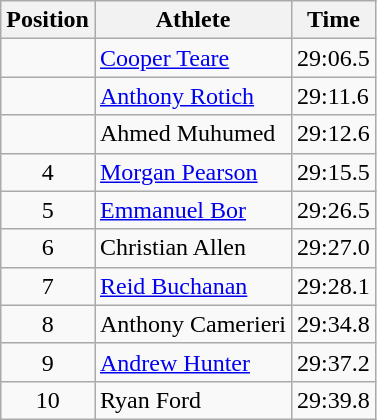<table class="wikitable sortable">
<tr>
<th>Position</th>
<th>Athlete</th>
<th>Time</th>
</tr>
<tr>
<td align=center></td>
<td><a href='#'>Cooper Teare</a></td>
<td>29:06.5</td>
</tr>
<tr>
<td align=center></td>
<td><a href='#'>Anthony Rotich</a></td>
<td>29:11.6</td>
</tr>
<tr>
<td align=center></td>
<td>Ahmed Muhumed</td>
<td>29:12.6</td>
</tr>
<tr>
<td align=center>4</td>
<td><a href='#'>Morgan Pearson</a></td>
<td>29:15.5</td>
</tr>
<tr>
<td align=center>5</td>
<td><a href='#'>Emmanuel Bor</a></td>
<td>29:26.5</td>
</tr>
<tr>
<td align=center>6</td>
<td>Christian Allen</td>
<td>29:27.0</td>
</tr>
<tr>
<td align=center>7</td>
<td><a href='#'>Reid Buchanan</a></td>
<td>29:28.1</td>
</tr>
<tr>
<td align=center>8</td>
<td>Anthony Camerieri</td>
<td>29:34.8</td>
</tr>
<tr>
<td align=center>9</td>
<td><a href='#'>Andrew Hunter</a></td>
<td>29:37.2</td>
</tr>
<tr>
<td align=center>10</td>
<td>Ryan Ford</td>
<td>29:39.8</td>
</tr>
</table>
